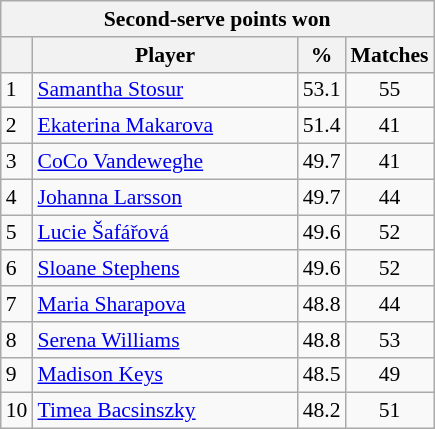<table class="wikitable sortable" style=font-size:90%>
<tr>
<th colspan=4>Second-serve points won</th>
</tr>
<tr>
<th></th>
<th width=170>Player</th>
<th width=20>%</th>
<th>Matches</th>
</tr>
<tr>
<td>1</td>
<td> <a href='#'>Samantha Stosur</a></td>
<td>53.1</td>
<td align=center>55</td>
</tr>
<tr>
<td>2</td>
<td> <a href='#'>Ekaterina Makarova</a></td>
<td>51.4</td>
<td align=center>41</td>
</tr>
<tr>
<td>3</td>
<td> <a href='#'>CoCo Vandeweghe</a></td>
<td>49.7</td>
<td align=center>41</td>
</tr>
<tr>
<td>4</td>
<td> <a href='#'>Johanna Larsson</a></td>
<td>49.7</td>
<td align=center>44</td>
</tr>
<tr>
<td>5</td>
<td> <a href='#'>Lucie Šafářová</a></td>
<td>49.6</td>
<td align=center>52</td>
</tr>
<tr>
<td>6</td>
<td> <a href='#'>Sloane Stephens</a></td>
<td>49.6</td>
<td align=center>52</td>
</tr>
<tr>
<td>7</td>
<td> <a href='#'>Maria Sharapova</a></td>
<td>48.8</td>
<td align=center>44</td>
</tr>
<tr>
<td>8</td>
<td> <a href='#'>Serena Williams</a></td>
<td>48.8</td>
<td align=center>53</td>
</tr>
<tr>
<td>9</td>
<td> <a href='#'>Madison Keys</a></td>
<td>48.5</td>
<td align=center>49</td>
</tr>
<tr>
<td>10</td>
<td> <a href='#'>Timea Bacsinszky</a></td>
<td>48.2</td>
<td align=center>51</td>
</tr>
</table>
